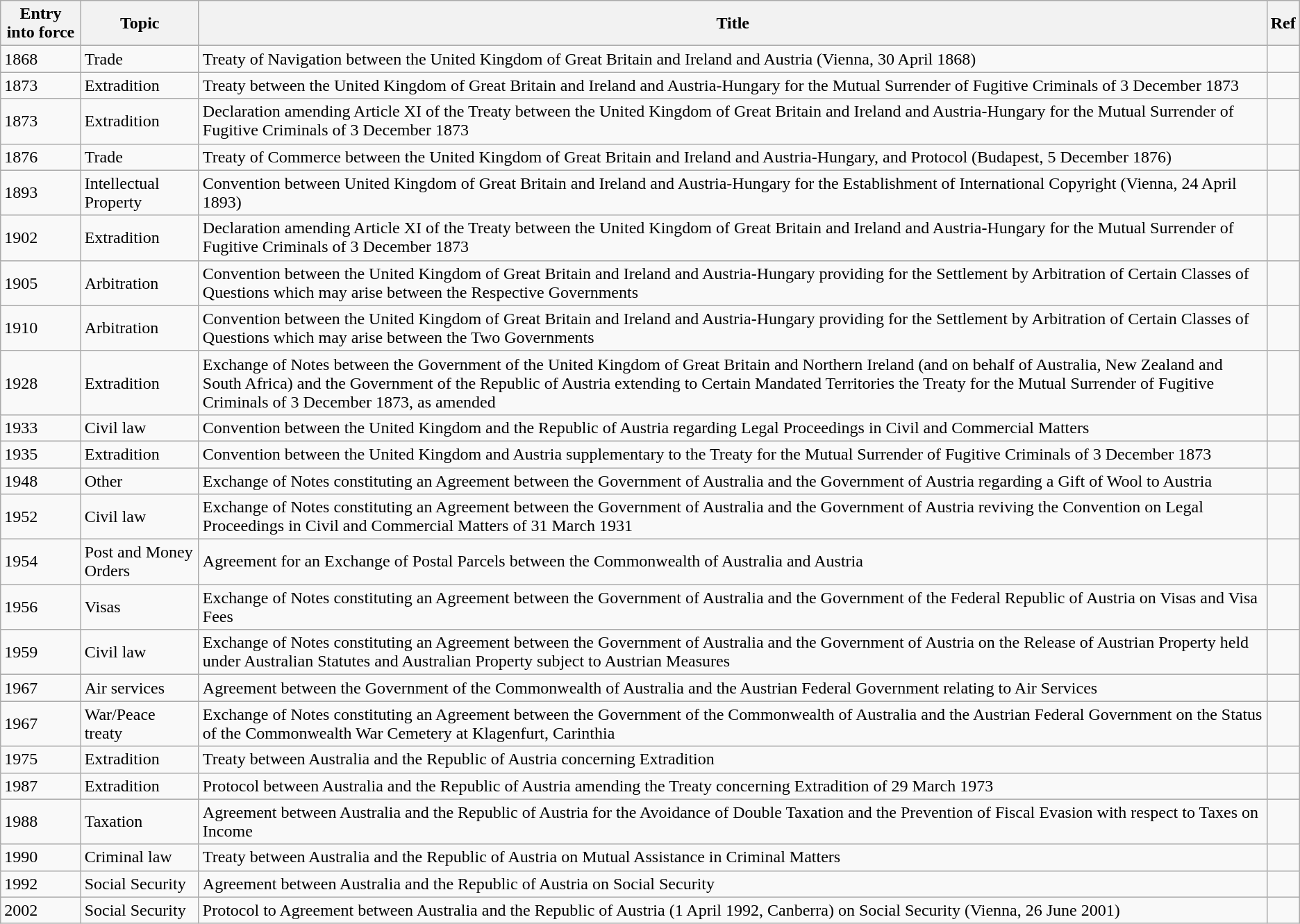<table class="wikitable sortable">
<tr>
<th>Entry into force</th>
<th>Topic</th>
<th>Title</th>
<th>Ref</th>
</tr>
<tr>
<td>1868</td>
<td>Trade</td>
<td>Treaty of Navigation between the United Kingdom of Great Britain and Ireland and Austria (Vienna, 30 April 1868)</td>
<td></td>
</tr>
<tr>
<td>1873</td>
<td>Extradition</td>
<td>Treaty between the United Kingdom of Great Britain and Ireland and Austria-Hungary for the Mutual Surrender of Fugitive Criminals of 3 December 1873</td>
<td></td>
</tr>
<tr>
<td>1873</td>
<td>Extradition</td>
<td>Declaration amending Article XI of the Treaty between the United Kingdom of Great Britain and Ireland and Austria-Hungary for the Mutual Surrender of Fugitive Criminals of 3 December 1873</td>
<td></td>
</tr>
<tr>
<td>1876</td>
<td>Trade</td>
<td>Treaty of Commerce between the United Kingdom of Great Britain and Ireland and Austria-Hungary, and Protocol (Budapest, 5 December 1876)</td>
<td></td>
</tr>
<tr>
<td>1893</td>
<td>Intellectual Property</td>
<td>Convention between United Kingdom of Great Britain and Ireland and Austria-Hungary for the Establishment of International Copyright (Vienna, 24 April 1893)</td>
<td></td>
</tr>
<tr>
<td>1902</td>
<td>Extradition</td>
<td>Declaration amending Article XI of the Treaty between the United Kingdom of Great Britain and Ireland and Austria-Hungary for the Mutual Surrender of Fugitive Criminals of 3 December 1873</td>
<td></td>
</tr>
<tr>
<td>1905</td>
<td>Arbitration</td>
<td>Convention between the United Kingdom of Great Britain and Ireland and Austria-Hungary providing for the Settlement by Arbitration of Certain Classes of Questions which may arise between the Respective Governments</td>
<td></td>
</tr>
<tr>
<td>1910</td>
<td>Arbitration</td>
<td>Convention between the United Kingdom of Great Britain and Ireland and Austria-Hungary providing for the Settlement by Arbitration of Certain Classes of Questions which may arise between the Two Governments</td>
<td></td>
</tr>
<tr>
<td>1928</td>
<td>Extradition</td>
<td>Exchange of Notes between the Government of the United Kingdom of Great Britain and Northern Ireland (and on behalf of Australia, New Zealand and South Africa) and the Government of the Republic of Austria extending to Certain Mandated Territories the Treaty for the Mutual Surrender of Fugitive Criminals of 3 December 1873, as amended</td>
<td></td>
</tr>
<tr>
<td>1933</td>
<td>Civil law</td>
<td>Convention between the United Kingdom and the Republic of Austria regarding Legal Proceedings in Civil and Commercial Matters</td>
<td></td>
</tr>
<tr>
<td>1935</td>
<td>Extradition</td>
<td>Convention between the United Kingdom and Austria supplementary to the Treaty for the Mutual Surrender of Fugitive Criminals of 3 December 1873</td>
<td></td>
</tr>
<tr>
<td>1948</td>
<td>Other</td>
<td>Exchange of Notes constituting an Agreement between the Government of Australia and the Government of Austria regarding a Gift of Wool to Austria</td>
<td></td>
</tr>
<tr>
<td>1952</td>
<td>Civil law</td>
<td>Exchange of Notes constituting an Agreement between the Government of Australia and the Government of Austria reviving the Convention on Legal Proceedings in Civil and Commercial Matters of 31 March 1931</td>
<td></td>
</tr>
<tr>
<td>1954</td>
<td>Post and Money Orders</td>
<td>Agreement for an Exchange of Postal Parcels between the Commonwealth of Australia and Austria</td>
<td></td>
</tr>
<tr>
<td>1956</td>
<td>Visas</td>
<td>Exchange of Notes constituting an Agreement between the Government of Australia and the Government of the Federal Republic of Austria on Visas and Visa Fees</td>
<td></td>
</tr>
<tr>
<td>1959</td>
<td>Civil law</td>
<td>Exchange of Notes constituting an Agreement between the Government of Australia and the Government of Austria on the Release of Austrian Property held under Australian Statutes and Australian Property subject to Austrian Measures</td>
<td></td>
</tr>
<tr>
<td>1967</td>
<td>Air services</td>
<td>Agreement between the Government of the Commonwealth of Australia and the Austrian Federal Government relating to Air Services</td>
<td></td>
</tr>
<tr>
<td>1967</td>
<td>War/Peace treaty</td>
<td>Exchange of Notes constituting an Agreement between the Government of the Commonwealth of Australia and the Austrian Federal Government on the Status of the Commonwealth War Cemetery at Klagenfurt, Carinthia</td>
<td></td>
</tr>
<tr>
<td>1975</td>
<td>Extradition</td>
<td>Treaty between Australia and the Republic of Austria concerning Extradition</td>
<td></td>
</tr>
<tr>
<td>1987</td>
<td>Extradition</td>
<td>Protocol between Australia and the Republic of Austria amending the Treaty concerning Extradition of 29 March 1973</td>
<td></td>
</tr>
<tr>
<td>1988</td>
<td>Taxation</td>
<td>Agreement between Australia and the Republic of Austria for the Avoidance of Double Taxation and the Prevention of Fiscal Evasion with respect to Taxes on Income</td>
<td></td>
</tr>
<tr>
<td>1990</td>
<td>Criminal law</td>
<td>Treaty between Australia and the Republic of Austria on Mutual Assistance in Criminal Matters</td>
<td></td>
</tr>
<tr>
<td>1992</td>
<td>Social Security</td>
<td>Agreement between Australia and the Republic of Austria on Social Security</td>
<td></td>
</tr>
<tr>
<td>2002</td>
<td>Social Security</td>
<td>Protocol to Agreement between Australia and the Republic of Austria (1 April 1992, Canberra) on Social Security (Vienna, 26 June 2001)</td>
<td></td>
</tr>
</table>
